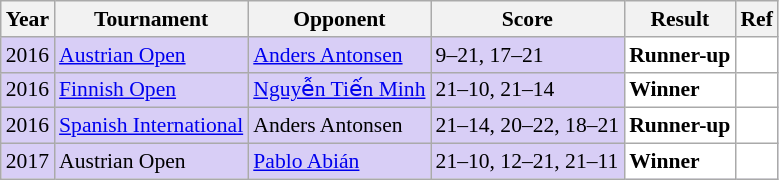<table class="sortable wikitable" style="font-size: 90%;">
<tr>
<th>Year</th>
<th>Tournament</th>
<th>Opponent</th>
<th>Score</th>
<th>Result</th>
<th>Ref</th>
</tr>
<tr style="background:#D8CEF6">
<td align="center">2016</td>
<td align="left"><a href='#'>Austrian Open</a></td>
<td align="left"> <a href='#'>Anders Antonsen</a></td>
<td align="left">9–21, 17–21</td>
<td style="text-align:left; background:white"> <strong>Runner-up</strong></td>
<td style="text-align:center; background:white"></td>
</tr>
<tr style="background:#D8CEF6">
<td align="center">2016</td>
<td align="left"><a href='#'>Finnish Open</a></td>
<td align="left"> <a href='#'>Nguyễn Tiến Minh</a></td>
<td align="left">21–10, 21–14</td>
<td style="text-align:left; background:white"> <strong>Winner</strong></td>
<td style="text-align:center; background:white"></td>
</tr>
<tr style="background:#D8CEF6">
<td align="center">2016</td>
<td align="left"><a href='#'>Spanish International</a></td>
<td align="left"> Anders Antonsen</td>
<td align="left">21–14, 20–22, 18–21</td>
<td style="text-align:left; background:white"> <strong>Runner-up</strong></td>
<td style="text-align:center; background:white"></td>
</tr>
<tr style="background:#D8CEF6">
<td align="center">2017</td>
<td align="left">Austrian Open</td>
<td align="left"> <a href='#'>Pablo Abián</a></td>
<td align="left">21–10, 12–21, 21–11</td>
<td style="text-align:left; background:white"> <strong>Winner</strong></td>
<td style="text-align:center; background:white"></td>
</tr>
</table>
